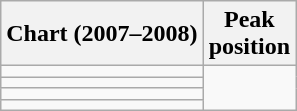<table class="wikitable sortable">
<tr>
<th align="left">Chart (2007–2008)</th>
<th align="middle">Peak<br>position</th>
</tr>
<tr>
<td></td>
</tr>
<tr>
<td></td>
</tr>
<tr>
<td></td>
</tr>
<tr>
<td></td>
</tr>
</table>
